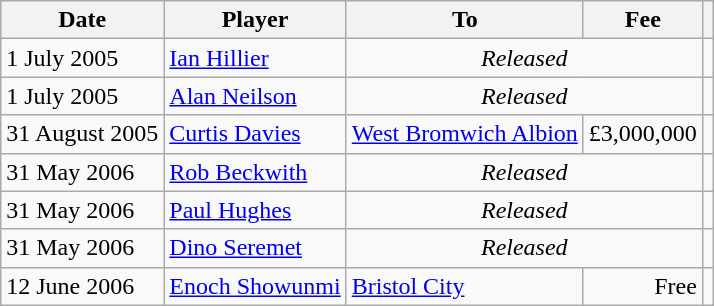<table class="wikitable">
<tr>
<th>Date</th>
<th>Player</th>
<th>To</th>
<th>Fee</th>
<th></th>
</tr>
<tr>
<td>1 July 2005</td>
<td> <a href='#'>Ian Hillier</a></td>
<td align="center" colspan=2><em>Released</em></td>
<td align="center"></td>
</tr>
<tr>
<td>1 July 2005</td>
<td> <a href='#'>Alan Neilson</a></td>
<td align="center" colspan=2><em>Released</em></td>
<td align="center"></td>
</tr>
<tr>
<td>31 August 2005</td>
<td> <a href='#'>Curtis Davies</a></td>
<td><a href='#'>West Bromwich Albion</a></td>
<td align="right">£3,000,000</td>
<td align="center"></td>
</tr>
<tr>
<td>31 May 2006</td>
<td> <a href='#'>Rob Beckwith</a></td>
<td align="center" colspan=2><em>Released</em></td>
<td align="center"></td>
</tr>
<tr>
<td>31 May 2006</td>
<td> <a href='#'>Paul Hughes</a></td>
<td align="center" colspan=2><em>Released</em></td>
<td align="center"></td>
</tr>
<tr>
<td>31 May 2006</td>
<td> <a href='#'>Dino Seremet</a></td>
<td align="center" colspan=2><em>Released</em></td>
<td align="center"></td>
</tr>
<tr>
<td>12 June 2006</td>
<td> <a href='#'>Enoch Showunmi</a></td>
<td><a href='#'>Bristol City</a></td>
<td align="right">Free</td>
<td align="center"></td>
</tr>
</table>
